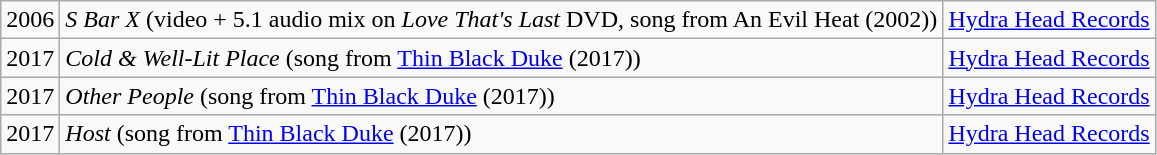<table class="wikitable">
<tr>
<td>2006</td>
<td><em>S Bar X</em>  (video + 5.1 audio mix on <em>Love That's Last</em> DVD, song from An Evil Heat (2002))</td>
<td><a href='#'>Hydra Head Records</a></td>
</tr>
<tr>
<td>2017</td>
<td><em>Cold & Well-Lit Place</em>  (song from <a href='#'>Thin Black Duke</a> (2017))</td>
<td><a href='#'>Hydra Head Records</a></td>
</tr>
<tr>
<td>2017</td>
<td><em>Other People</em>  (song from <a href='#'>Thin Black Duke</a> (2017))</td>
<td><a href='#'>Hydra Head Records</a></td>
</tr>
<tr>
<td>2017</td>
<td><em>Host</em>  (song from <a href='#'>Thin Black Duke</a> (2017))</td>
<td><a href='#'>Hydra Head Records</a></td>
</tr>
</table>
